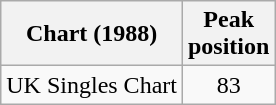<table class="wikitable sortable">
<tr>
<th>Chart (1988)</th>
<th>Peak<br>position</th>
</tr>
<tr>
<td align="left">UK Singles Chart</td>
<td style="text-align:center;">83</td>
</tr>
</table>
